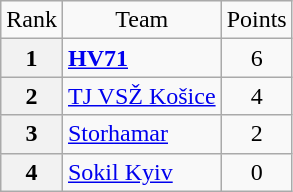<table class="wikitable" style="text-align: center;">
<tr>
<td>Rank</td>
<td>Team</td>
<td>Points</td>
</tr>
<tr>
<th>1</th>
<td style="text-align: left;"> <strong><a href='#'>HV71</a></strong></td>
<td>6</td>
</tr>
<tr>
<th>2</th>
<td style="text-align: left;"> <a href='#'>TJ VSŽ Košice</a></td>
<td>4</td>
</tr>
<tr>
<th>3</th>
<td style="text-align: left;"> <a href='#'>Storhamar</a></td>
<td>2</td>
</tr>
<tr>
<th>4</th>
<td style="text-align: left;"> <a href='#'>Sokil Kyiv</a></td>
<td>0</td>
</tr>
</table>
